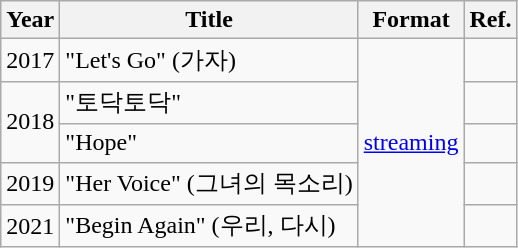<table class="wikitable plainrowheaders">
<tr>
<th>Year</th>
<th>Title</th>
<th>Format</th>
<th>Ref.</th>
</tr>
<tr>
<td>2017</td>
<td>"Let's Go" (가자)</td>
<td rowspan="5"><a href='#'>streaming</a></td>
<td></td>
</tr>
<tr>
<td rowspan="2">2018</td>
<td>"토닥토닥"</td>
<td></td>
</tr>
<tr>
<td>"Hope"</td>
<td></td>
</tr>
<tr>
<td>2019</td>
<td>"Her Voice" (그녀의 목소리)</td>
<td></td>
</tr>
<tr>
<td>2021</td>
<td>"Begin Again" (우리, 다시)</td>
<td></td>
</tr>
</table>
